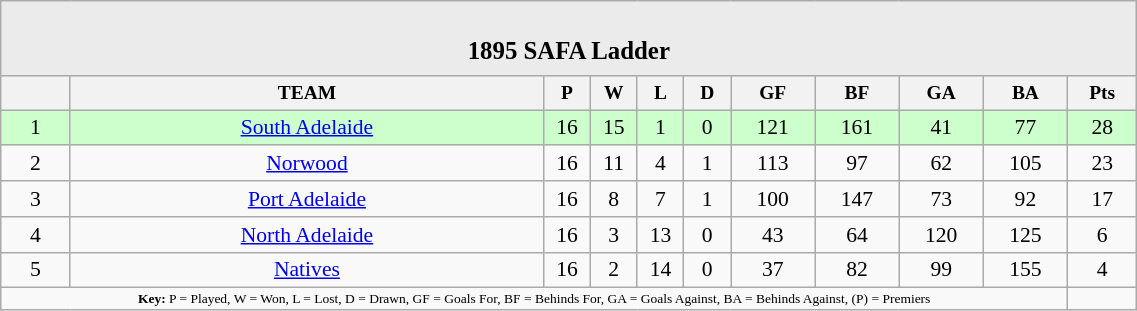<table class="wikitable" style="text-align: center; font-size: 90%; width: 60%">
<tr>
<td colspan="11" style="background: #EBEBEB;"><br><table border="0" width="100%" cellpadding="0" cellspacing="0">
<tr style="background: #EBEBEB;">
<td width="25%" style="border: 0;"></td>
<td style="border: 0; font-size: 115%;"><strong>1895 SAFA Ladder</strong></td>
<td width="25%" style="border: 0;"></td>
</tr>
</table>
</td>
</tr>
<tr style="text-align: center; font-size: 90%;">
<th></th>
<th>TEAM</th>
<th width="25">P</th>
<th width="25">W</th>
<th width="25">L</th>
<th width="25">D</th>
<th width="50">GF</th>
<th width="50">BF</th>
<th width="50">GA</th>
<th width="50">BA</th>
<th>Pts</th>
</tr>
<tr style="background: #CCFFCC;">
<td>1</td>
<td><a href='#'>South Adelaide</a></td>
<td>16</td>
<td>15</td>
<td>1</td>
<td>0</td>
<td>121</td>
<td>161</td>
<td>41</td>
<td>77</td>
<td>28</td>
</tr>
<tr>
<td>2</td>
<td><a href='#'>Norwood</a></td>
<td>16</td>
<td>11</td>
<td>4</td>
<td>1</td>
<td>113</td>
<td>97</td>
<td>62</td>
<td>105</td>
<td>23</td>
</tr>
<tr>
<td>3</td>
<td><a href='#'>Port Adelaide</a></td>
<td>16</td>
<td>8</td>
<td>7</td>
<td>1</td>
<td>100</td>
<td>147</td>
<td>73</td>
<td>92</td>
<td>17</td>
</tr>
<tr>
<td>4</td>
<td><a href='#'>North Adelaide</a></td>
<td>16</td>
<td>3</td>
<td>13</td>
<td>0</td>
<td>43</td>
<td>64</td>
<td>120</td>
<td>125</td>
<td>6</td>
</tr>
<tr>
<td>5</td>
<td><a href='#'>Natives</a></td>
<td>16</td>
<td>2</td>
<td>14</td>
<td>0</td>
<td>37</td>
<td>82</td>
<td>99</td>
<td>155</td>
<td>4</td>
</tr>
<tr style="font-size: xx-small;">
<td colspan="10"><strong>Key:</strong> P = Played, W = Won, L = Lost, D = Drawn, GF = Goals For, BF = Behinds For, GA = Goals Against, BA = Behinds Against, (P) = Premiers</td>
<td></td>
</tr>
</table>
